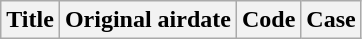<table class="wikitable plainrowheaders">
<tr>
<th>Title</th>
<th>Original airdate</th>
<th>Code</th>
<th>Case<br>
























</th>
</tr>
</table>
